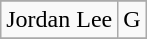<table class="wikitable" style="text-align: center">
<tr align=center>
</tr>
<tr>
<td>Jordan Lee</td>
<td>G</td>
</tr>
<tr>
</tr>
</table>
